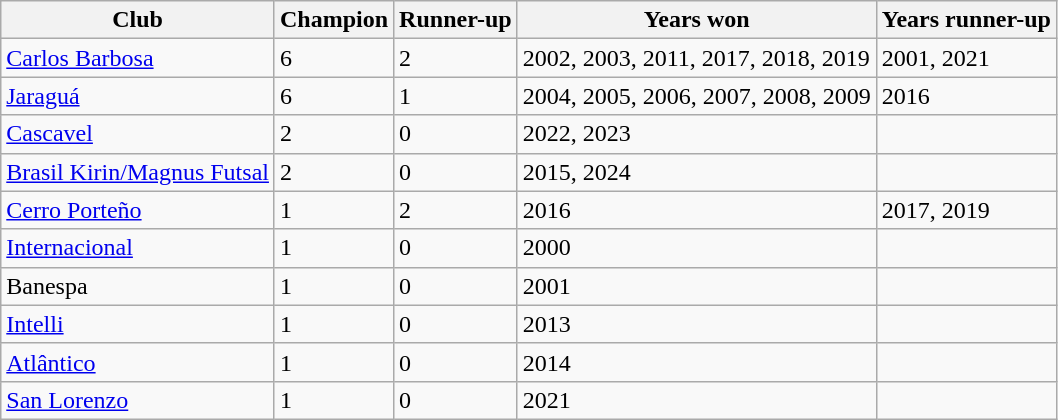<table class="wikitable">
<tr>
<th>Club</th>
<th>Champion</th>
<th>Runner-up</th>
<th>Years won</th>
<th>Years runner-up</th>
</tr>
<tr>
<td> <a href='#'>Carlos Barbosa</a></td>
<td>6</td>
<td>2</td>
<td>2002, 2003, 2011, 2017, 2018, 2019</td>
<td>2001, 2021</td>
</tr>
<tr>
<td> <a href='#'>Jaraguá</a></td>
<td>6</td>
<td>1</td>
<td>2004, 2005, 2006, 2007, 2008, 2009</td>
<td>2016</td>
</tr>
<tr>
<td> <a href='#'>Cascavel</a></td>
<td>2</td>
<td>0</td>
<td>2022, 2023</td>
<td></td>
</tr>
<tr>
<td> <a href='#'>Brasil Kirin/Magnus Futsal</a></td>
<td>2</td>
<td>0</td>
<td>2015, 2024</td>
<td></td>
</tr>
<tr>
<td> <a href='#'>Cerro Porteño</a></td>
<td>1</td>
<td>2</td>
<td>2016</td>
<td>2017, 2019</td>
</tr>
<tr>
<td> <a href='#'>Internacional</a></td>
<td>1</td>
<td>0</td>
<td>2000</td>
<td></td>
</tr>
<tr>
<td> Banespa</td>
<td>1</td>
<td>0</td>
<td>2001</td>
<td></td>
</tr>
<tr>
<td> <a href='#'>Intelli</a></td>
<td>1</td>
<td>0</td>
<td>2013</td>
<td></td>
</tr>
<tr>
<td> <a href='#'>Atlântico</a></td>
<td>1</td>
<td>0</td>
<td>2014</td>
<td></td>
</tr>
<tr>
<td> <a href='#'>San Lorenzo</a></td>
<td>1</td>
<td>0</td>
<td>2021</td>
<td></td>
</tr>
</table>
